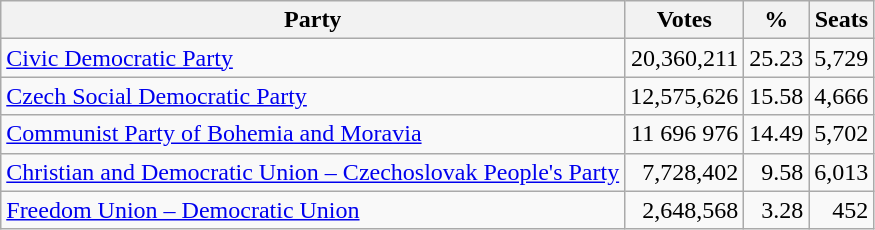<table class="wikitable" style=text-align:right>
<tr>
<th>Party</th>
<th>Votes</th>
<th>%</th>
<th>Seats</th>
</tr>
<tr>
<td align=left><a href='#'>Civic Democratic Party</a></td>
<td>20,360,211</td>
<td>25.23</td>
<td>5,729</td>
</tr>
<tr>
<td align=left><a href='#'>Czech Social Democratic Party</a></td>
<td>12,575,626</td>
<td>15.58</td>
<td>4,666</td>
</tr>
<tr>
<td align=left><a href='#'>Communist Party of Bohemia and Moravia</a></td>
<td>11 696 976</td>
<td>14.49</td>
<td>5,702</td>
</tr>
<tr>
<td align=left><a href='#'>Christian and Democratic Union – Czechoslovak People's Party</a></td>
<td>7,728,402</td>
<td>9.58</td>
<td>6,013</td>
</tr>
<tr>
<td align=left><a href='#'>Freedom Union – Democratic Union</a></td>
<td>2,648,568</td>
<td>3.28</td>
<td>452</td>
</tr>
</table>
